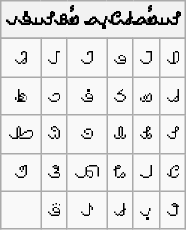<table class="wikitable">
<tr>
<th colspan=6>𐴌𐴟𐴇𐴥𐴝𐴚𐴒𐴙𐴝 𐴇𐴥𐴡𐴌𐴟𐴉𐴢</th>
</tr>
<tr>
</tr>
<tr align=center | >
<td>𐴅</td>
<td>𐴄</td>
<td>𐴃</td>
<td>𐴂</td>
<td>𐴁</td>
<td>𐴀</td>
</tr>
<tr align=center | >
<td>𐴋</td>
<td>𐴊</td>
<td>𐴉</td>
<td>𐴈</td>
<td>𐴇</td>
<td>𐴆</td>
</tr>
<tr align=center | >
<td>𐴑</td>
<td>𐴐</td>
<td>𐴏</td>
<td>𐴎</td>
<td>𐴍</td>
<td>𐴌</td>
</tr>
<tr align=center | >
<td>𐴗</td>
<td>𐴖</td>
<td>𐴕</td>
<td>𐴔</td>
<td>𐴓</td>
<td>𐴒</td>
</tr>
<tr align=center | >
<td></td>
<td>𐴜</td>
<td>𐴛</td>
<td>𐴚</td>
<td>𐴙</td>
<td>𐴘</td>
</tr>
</table>
